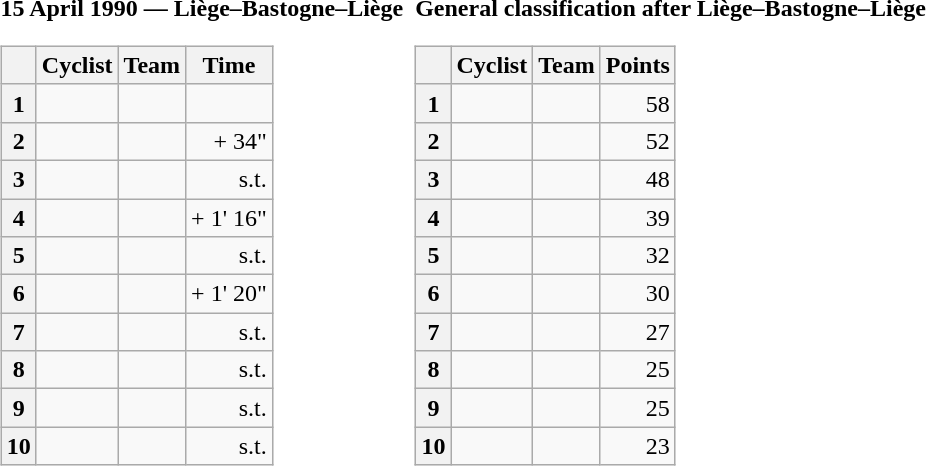<table>
<tr>
<td><strong>15 April 1990 — Liège–Bastogne–Liège </strong><br><table class="wikitable">
<tr>
<th></th>
<th>Cyclist</th>
<th>Team</th>
<th>Time</th>
</tr>
<tr>
<th>1</th>
<td></td>
<td></td>
<td align="right"></td>
</tr>
<tr>
<th>2</th>
<td></td>
<td></td>
<td align="right">+ 34"</td>
</tr>
<tr>
<th>3</th>
<td></td>
<td></td>
<td align="right">s.t.</td>
</tr>
<tr>
<th>4</th>
<td></td>
<td></td>
<td align="right">+ 1' 16"</td>
</tr>
<tr>
<th>5</th>
<td></td>
<td></td>
<td align="right">s.t.</td>
</tr>
<tr>
<th>6</th>
<td> </td>
<td></td>
<td align="right">+ 1' 20"</td>
</tr>
<tr>
<th>7</th>
<td></td>
<td></td>
<td align="right">s.t.</td>
</tr>
<tr>
<th>8</th>
<td></td>
<td></td>
<td align="right">s.t.</td>
</tr>
<tr>
<th>9</th>
<td></td>
<td></td>
<td align="right">s.t.</td>
</tr>
<tr>
<th>10</th>
<td></td>
<td></td>
<td align="right">s.t.</td>
</tr>
</table>
</td>
<td></td>
<td><strong>General classification after Liège–Bastogne–Liège</strong><br><table class="wikitable">
<tr>
<th></th>
<th>Cyclist</th>
<th>Team</th>
<th>Points</th>
</tr>
<tr>
<th>1</th>
<td> </td>
<td></td>
<td align="right">58</td>
</tr>
<tr>
<th>2</th>
<td></td>
<td></td>
<td align="right">52</td>
</tr>
<tr>
<th>3</th>
<td></td>
<td></td>
<td align="right">48</td>
</tr>
<tr>
<th>4</th>
<td></td>
<td></td>
<td align="right">39</td>
</tr>
<tr>
<th>5</th>
<td></td>
<td></td>
<td align="right">32</td>
</tr>
<tr>
<th>6</th>
<td></td>
<td></td>
<td align="right">30</td>
</tr>
<tr>
<th>7</th>
<td></td>
<td></td>
<td align="right">27</td>
</tr>
<tr>
<th>8</th>
<td></td>
<td></td>
<td align="right">25</td>
</tr>
<tr>
<th>9</th>
<td></td>
<td></td>
<td align="right">25</td>
</tr>
<tr>
<th>10</th>
<td></td>
<td></td>
<td align="right">23</td>
</tr>
</table>
</td>
</tr>
</table>
